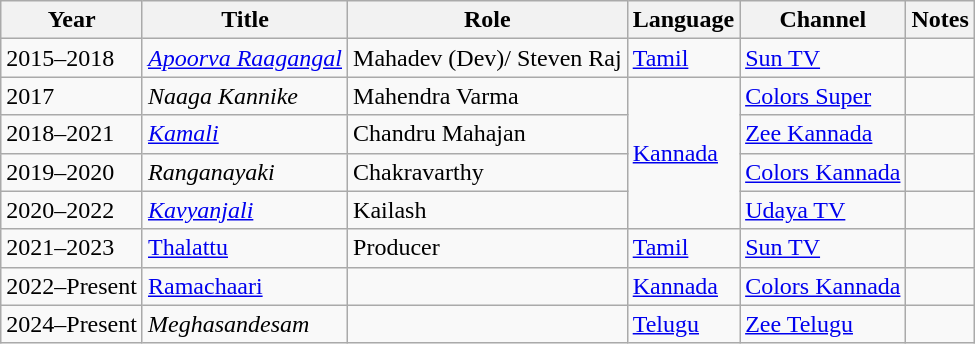<table class="wikitable sortable">
<tr>
<th>Year</th>
<th>Title</th>
<th>Role</th>
<th>Language</th>
<th>Channel</th>
<th>Notes</th>
</tr>
<tr>
<td>2015–2018</td>
<td><em><a href='#'>Apoorva Raagangal</a></em></td>
<td>Mahadev (Dev)/ Steven Raj</td>
<td><a href='#'>Tamil</a></td>
<td><a href='#'>Sun TV</a></td>
<td></td>
</tr>
<tr>
<td>2017</td>
<td><em>Naaga Kannike</em></td>
<td>Mahendra Varma</td>
<td rowspan=4><a href='#'>Kannada</a></td>
<td><a href='#'>Colors Super</a></td>
<td></td>
</tr>
<tr>
<td>2018–2021</td>
<td><em><a href='#'>Kamali</a></em></td>
<td>Chandru Mahajan</td>
<td><a href='#'>Zee Kannada</a></td>
<td></td>
</tr>
<tr>
<td>2019–2020</td>
<td><em>Ranganayaki</em></td>
<td>Chakravarthy</td>
<td><a href='#'>Colors Kannada</a></td>
<td></td>
</tr>
<tr>
<td>2020–2022</td>
<td><em><a href='#'>Kavyanjali</a></em></td>
<td>Kailash</td>
<td><a href='#'>Udaya TV</a></td>
<td></td>
</tr>
<tr>
<td>2021–2023</td>
<td><a href='#'>Thalattu</a></td>
<td>Producer</td>
<td><a href='#'>Tamil</a></td>
<td><a href='#'>Sun TV</a></td>
<td></td>
</tr>
<tr>
<td>2022–Present</td>
<td><a href='#'>Ramachaari</a></td>
<td></td>
<td><a href='#'>Kannada</a></td>
<td><a href='#'>Colors Kannada</a></td>
<td></td>
</tr>
<tr>
<td>2024–Present</td>
<td><em>Meghasandesam</em></td>
<td></td>
<td><a href='#'>Telugu</a></td>
<td><a href='#'>Zee Telugu</a></td>
<td></td>
</tr>
</table>
